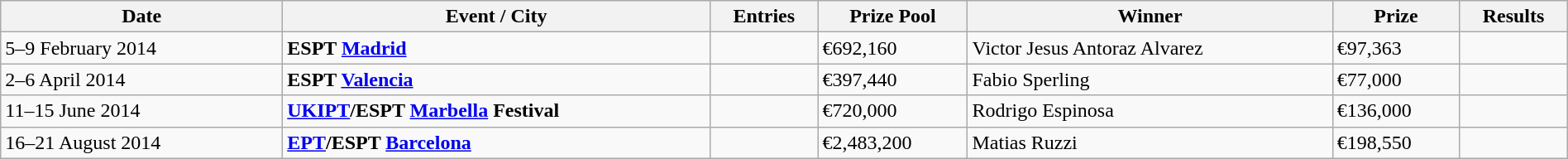<table class="wikitable" width="100%">
<tr>
<th width="18%">Date</th>
<th !width="16%">Event / City</th>
<th !width="10%">Entries</th>
<th !width="12%">Prize Pool</th>
<th !width="23%">Winner</th>
<th !width="12%">Prize</th>
<th !width="9%">Results</th>
</tr>
<tr>
<td>5–9 February 2014</td>
<td> <strong>ESPT <a href='#'>Madrid</a></strong></td>
<td></td>
<td>€692,160</td>
<td> Victor Jesus Antoraz Alvarez</td>
<td>€97,363</td>
<td></td>
</tr>
<tr>
<td>2–6 April 2014</td>
<td> <strong>ESPT <a href='#'>Valencia</a></strong></td>
<td></td>
<td>€397,440</td>
<td> Fabio Sperling</td>
<td>€77,000</td>
<td></td>
</tr>
<tr>
<td>11–15 June 2014</td>
<td> <strong><a href='#'>UKIPT</a>/ESPT <a href='#'>Marbella</a> Festival</strong></td>
<td></td>
<td>€720,000</td>
<td> Rodrigo Espinosa</td>
<td>€136,000</td>
<td></td>
</tr>
<tr>
<td>16–21 August 2014</td>
<td> <strong><a href='#'>EPT</a>/ESPT <a href='#'>Barcelona</a></strong></td>
<td></td>
<td>€2,483,200</td>
<td> Matias Ruzzi</td>
<td>€198,550</td>
<td></td>
</tr>
</table>
